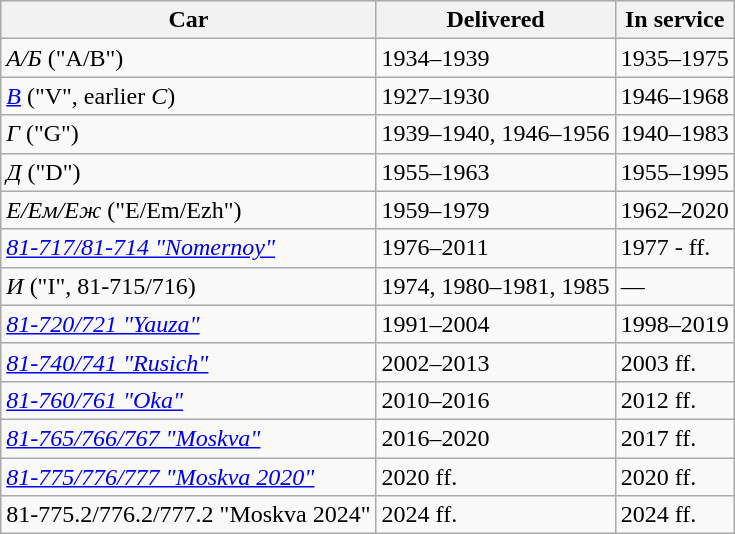<table class="wikitable" style="float;">
<tr bgcolor="#e8e8e8">
<th>Car</th>
<th>Delivered</th>
<th>In service</th>
</tr>
<tr>
<td><em>А/Б</em> ("A/B")</td>
<td>1934–1939</td>
<td>1935–1975</td>
</tr>
<tr>
<td><em><a href='#'>B</a></em> ("V", earlier <em>C</em>)</td>
<td>1927–1930</td>
<td>1946–1968</td>
</tr>
<tr>
<td><em>Г</em> ("G")</td>
<td>1939–1940, 1946–1956</td>
<td>1940–1983</td>
</tr>
<tr>
<td><em>Д</em> ("D")</td>
<td>1955–1963</td>
<td>1955–1995</td>
</tr>
<tr>
<td><em>E/Ем/Еж</em> ("E/Em/Ezh")</td>
<td>1959–1979</td>
<td>1962–2020</td>
</tr>
<tr>
<td><em><a href='#'>81-717/81-714 "Nomernoy"</a></em></td>
<td>1976–2011</td>
<td>1977 - ff.</td>
</tr>
<tr>
<td><em>И</em> ("I", 81-715/716)</td>
<td>1974, 1980–1981, 1985</td>
<td>—</td>
</tr>
<tr>
<td><em><a href='#'>81-720/721 "Yauza"</a></em></td>
<td>1991–2004</td>
<td>1998–2019</td>
</tr>
<tr>
<td><em><a href='#'>81-740/741 "Rusich"</a></em></td>
<td>2002–2013</td>
<td>2003 ff.</td>
</tr>
<tr>
<td><em><a href='#'>81-760/761 "Oka"</a></em></td>
<td>2010–2016</td>
<td>2012 ff.</td>
</tr>
<tr>
<td><em><a href='#'>81-765/766/767 "Moskva"</a></em></td>
<td>2016–2020</td>
<td>2017 ff.</td>
</tr>
<tr>
<td><em><a href='#'>81-775/776/777 "Moskva 2020"</a></em></td>
<td>2020 ff.</td>
<td>2020 ff.</td>
</tr>
<tr>
<td>81-775.2/776.2/777.2 "Moskva 2024"</td>
<td>2024 ff.</td>
<td>2024 ff.</td>
</tr>
</table>
